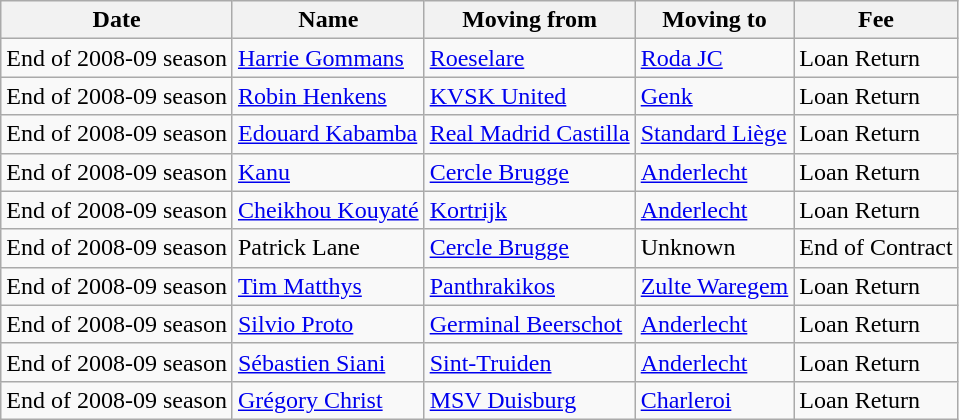<table class="wikitable sortable">
<tr>
<th>Date</th>
<th>Name</th>
<th>Moving from</th>
<th>Moving to</th>
<th>Fee</th>
</tr>
<tr>
<td>End of 2008-09 season</td>
<td> <a href='#'>Harrie Gommans</a></td>
<td><a href='#'>Roeselare</a></td>
<td> <a href='#'>Roda JC</a></td>
<td>Loan Return</td>
</tr>
<tr>
<td>End of 2008-09 season</td>
<td><a href='#'>Robin Henkens</a></td>
<td><a href='#'>KVSK United</a></td>
<td><a href='#'>Genk</a></td>
<td>Loan Return</td>
</tr>
<tr>
<td>End of 2008-09 season</td>
<td><a href='#'>Edouard Kabamba</a></td>
<td> <a href='#'>Real Madrid Castilla</a></td>
<td><a href='#'>Standard Liège</a></td>
<td>Loan Return</td>
</tr>
<tr>
<td>End of 2008-09 season</td>
<td> <a href='#'>Kanu</a></td>
<td><a href='#'>Cercle Brugge</a></td>
<td><a href='#'>Anderlecht</a></td>
<td>Loan Return</td>
</tr>
<tr>
<td>End of 2008-09 season</td>
<td> <a href='#'>Cheikhou Kouyaté</a></td>
<td><a href='#'>Kortrijk</a></td>
<td><a href='#'>Anderlecht</a></td>
<td>Loan Return</td>
</tr>
<tr>
<td>End of 2008-09 season</td>
<td> Patrick Lane</td>
<td><a href='#'>Cercle Brugge</a></td>
<td>Unknown</td>
<td>End of Contract</td>
</tr>
<tr>
<td>End of 2008-09 season</td>
<td><a href='#'>Tim Matthys</a></td>
<td> <a href='#'>Panthrakikos</a></td>
<td><a href='#'>Zulte Waregem</a></td>
<td>Loan Return</td>
</tr>
<tr>
<td>End of 2008-09 season</td>
<td><a href='#'>Silvio Proto</a></td>
<td><a href='#'>Germinal Beerschot</a></td>
<td><a href='#'>Anderlecht</a></td>
<td>Loan Return</td>
</tr>
<tr>
<td>End of 2008-09 season</td>
<td> <a href='#'>Sébastien Siani</a></td>
<td><a href='#'>Sint-Truiden</a></td>
<td><a href='#'>Anderlecht</a></td>
<td>Loan Return</td>
</tr>
<tr>
<td>End of 2008-09 season</td>
<td> <a href='#'>Grégory Christ</a></td>
<td> <a href='#'>MSV Duisburg</a></td>
<td><a href='#'>Charleroi</a></td>
<td>Loan Return </td>
</tr>
</table>
